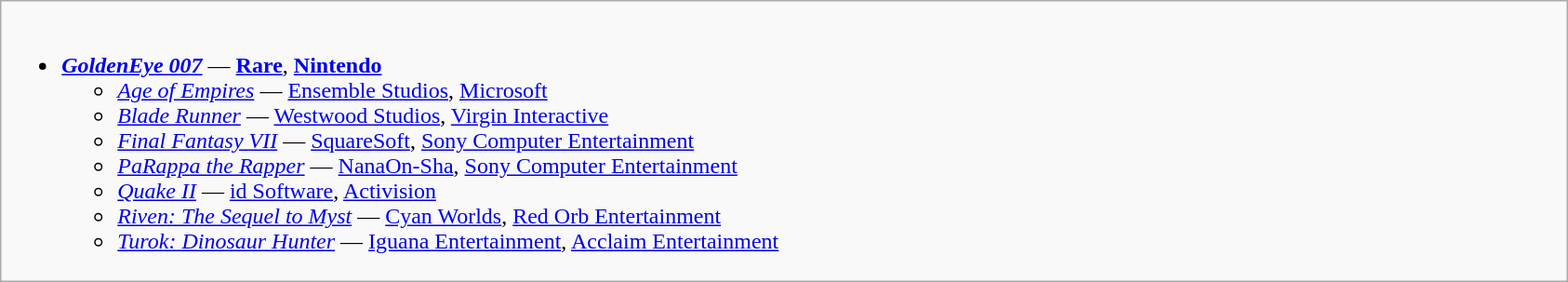<table class="wikitable">
<tr>
<td valign="top" width="50%"><br><ul><li><strong><em><a href='#'>GoldenEye 007</a></em></strong> — <strong><a href='#'>Rare</a></strong>, <strong><a href='#'>Nintendo</a></strong><ul><li><em><a href='#'>Age of Empires</a></em> — <a href='#'>Ensemble Studios</a>, <a href='#'>Microsoft</a></li><li><em><a href='#'>Blade Runner</a></em> — <a href='#'>Westwood Studios</a>, <a href='#'>Virgin Interactive</a></li><li><em><a href='#'>Final Fantasy VII</a></em> — <a href='#'>SquareSoft</a>, <a href='#'>Sony Computer Entertainment</a></li><li><em><a href='#'>PaRappa the Rapper</a></em> — <a href='#'>NanaOn-Sha</a>, <a href='#'>Sony Computer Entertainment</a></li><li><em><a href='#'>Quake II</a></em> — <a href='#'>id Software</a>, <a href='#'>Activision</a></li><li><em><a href='#'>Riven: The Sequel to Myst</a></em> — <a href='#'>Cyan Worlds</a>, <a href='#'>Red Orb Entertainment</a></li><li><em><a href='#'>Turok: Dinosaur Hunter</a></em> — <a href='#'>Iguana Entertainment</a>, <a href='#'>Acclaim Entertainment</a></li></ul></li></ul></td>
</tr>
</table>
